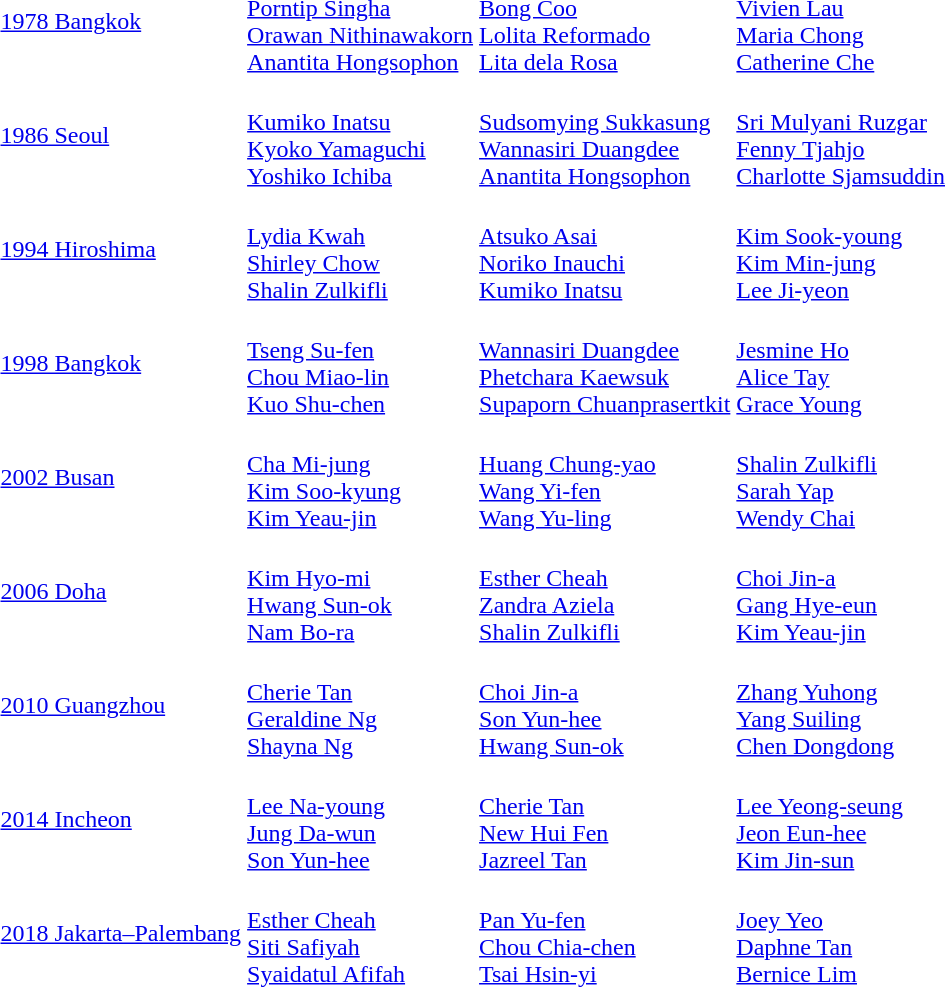<table>
<tr>
<td><a href='#'>1978 Bangkok</a></td>
<td><br><a href='#'>Porntip Singha</a><br><a href='#'>Orawan Nithinawakorn</a><br><a href='#'>Anantita Hongsophon</a></td>
<td><br><a href='#'>Bong Coo</a><br><a href='#'>Lolita Reformado</a><br><a href='#'>Lita dela Rosa</a></td>
<td><br><a href='#'>Vivien Lau</a><br><a href='#'>Maria Chong</a><br><a href='#'>Catherine Che</a></td>
</tr>
<tr>
<td><a href='#'>1986 Seoul</a></td>
<td><br><a href='#'>Kumiko Inatsu</a><br><a href='#'>Kyoko Yamaguchi</a><br><a href='#'>Yoshiko Ichiba</a></td>
<td><br><a href='#'>Sudsomying Sukkasung</a><br><a href='#'>Wannasiri Duangdee</a><br><a href='#'>Anantita Hongsophon</a></td>
<td><br><a href='#'>Sri Mulyani Ruzgar</a><br><a href='#'>Fenny Tjahjo</a><br><a href='#'>Charlotte Sjamsuddin</a></td>
</tr>
<tr>
<td><a href='#'>1994 Hiroshima</a></td>
<td><br><a href='#'>Lydia Kwah</a><br><a href='#'>Shirley Chow</a><br><a href='#'>Shalin Zulkifli</a></td>
<td><br><a href='#'>Atsuko Asai</a><br><a href='#'>Noriko Inauchi</a><br><a href='#'>Kumiko Inatsu</a></td>
<td><br><a href='#'>Kim Sook-young</a><br><a href='#'>Kim Min-jung</a><br><a href='#'>Lee Ji-yeon</a></td>
</tr>
<tr>
<td><a href='#'>1998 Bangkok</a></td>
<td><br><a href='#'>Tseng Su-fen</a><br><a href='#'>Chou Miao-lin</a><br><a href='#'>Kuo Shu-chen</a></td>
<td><br><a href='#'>Wannasiri Duangdee</a><br><a href='#'>Phetchara Kaewsuk</a><br><a href='#'>Supaporn Chuanprasertkit</a></td>
<td><br><a href='#'>Jesmine Ho</a><br><a href='#'>Alice Tay</a><br><a href='#'>Grace Young</a></td>
</tr>
<tr>
<td><a href='#'>2002 Busan</a></td>
<td><br><a href='#'>Cha Mi-jung</a><br><a href='#'>Kim Soo-kyung</a><br><a href='#'>Kim Yeau-jin</a></td>
<td><br><a href='#'>Huang Chung-yao</a><br><a href='#'>Wang Yi-fen</a><br><a href='#'>Wang Yu-ling</a></td>
<td><br><a href='#'>Shalin Zulkifli</a><br><a href='#'>Sarah Yap</a><br><a href='#'>Wendy Chai</a></td>
</tr>
<tr>
<td><a href='#'>2006 Doha</a></td>
<td><br><a href='#'>Kim Hyo-mi</a><br><a href='#'>Hwang Sun-ok</a><br><a href='#'>Nam Bo-ra</a></td>
<td><br><a href='#'>Esther Cheah</a><br><a href='#'>Zandra Aziela</a><br><a href='#'>Shalin Zulkifli</a></td>
<td><br><a href='#'>Choi Jin-a</a><br><a href='#'>Gang Hye-eun</a><br><a href='#'>Kim Yeau-jin</a></td>
</tr>
<tr>
<td><a href='#'>2010 Guangzhou</a></td>
<td><br><a href='#'>Cherie Tan</a><br><a href='#'>Geraldine Ng</a><br><a href='#'>Shayna Ng</a></td>
<td><br><a href='#'>Choi Jin-a</a><br><a href='#'>Son Yun-hee</a><br><a href='#'>Hwang Sun-ok</a></td>
<td><br><a href='#'>Zhang Yuhong</a><br><a href='#'>Yang Suiling</a><br><a href='#'>Chen Dongdong</a></td>
</tr>
<tr>
<td><a href='#'>2014 Incheon</a></td>
<td><br><a href='#'>Lee Na-young</a><br><a href='#'>Jung Da-wun</a><br><a href='#'>Son Yun-hee</a></td>
<td><br><a href='#'>Cherie Tan</a><br><a href='#'>New Hui Fen</a><br><a href='#'>Jazreel Tan</a></td>
<td><br><a href='#'>Lee Yeong-seung</a><br><a href='#'>Jeon Eun-hee</a><br><a href='#'>Kim Jin-sun</a></td>
</tr>
<tr>
<td><a href='#'>2018 Jakarta–Palembang</a></td>
<td><br><a href='#'>Esther Cheah</a><br><a href='#'>Siti Safiyah</a><br><a href='#'>Syaidatul Afifah</a></td>
<td><br><a href='#'>Pan Yu-fen</a><br><a href='#'>Chou Chia-chen</a><br><a href='#'>Tsai Hsin-yi</a></td>
<td><br><a href='#'>Joey Yeo</a><br><a href='#'>Daphne Tan</a><br><a href='#'>Bernice Lim</a></td>
</tr>
</table>
